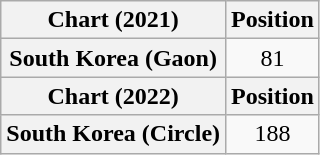<table class="wikitable plainrowheaders" style="text-align:center">
<tr>
<th scope="col">Chart (2021)</th>
<th scope="col">Position</th>
</tr>
<tr>
<th scope="row">South Korea (Gaon)</th>
<td>81</td>
</tr>
<tr>
<th scope="col">Chart (2022)</th>
<th scope="col">Position</th>
</tr>
<tr>
<th scope="row">South Korea (Circle)</th>
<td>188</td>
</tr>
</table>
